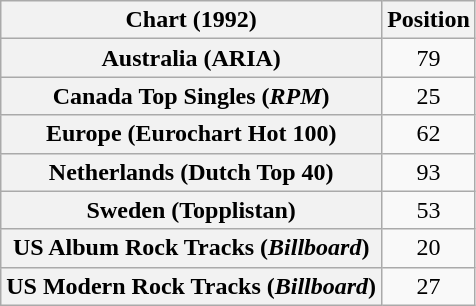<table class="wikitable sortable plainrowheaders" style="text-align:center">
<tr>
<th>Chart (1992)</th>
<th>Position</th>
</tr>
<tr>
<th scope="row">Australia (ARIA)</th>
<td>79</td>
</tr>
<tr>
<th scope="row">Canada Top Singles (<em>RPM</em>)</th>
<td>25</td>
</tr>
<tr>
<th scope="row">Europe (Eurochart Hot 100)</th>
<td>62</td>
</tr>
<tr>
<th scope="row">Netherlands (Dutch Top 40)</th>
<td>93</td>
</tr>
<tr>
<th scope="row">Sweden (Topplistan)</th>
<td>53</td>
</tr>
<tr>
<th scope="row">US Album Rock Tracks (<em>Billboard</em>)</th>
<td>20</td>
</tr>
<tr>
<th scope="row">US Modern Rock Tracks (<em>Billboard</em>)</th>
<td>27</td>
</tr>
</table>
